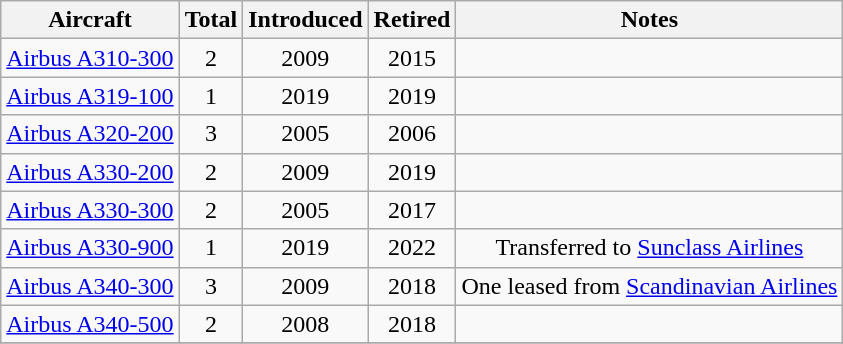<table class="wikitable" style="text-align:center;">
<tr>
<th>Aircraft</th>
<th>Total</th>
<th>Introduced</th>
<th>Retired</th>
<th>Notes</th>
</tr>
<tr>
<td><a href='#'>Airbus A310-300</a></td>
<td>2</td>
<td>2009</td>
<td>2015</td>
<td></td>
</tr>
<tr>
<td><a href='#'>Airbus A319-100</a></td>
<td>1</td>
<td>2019</td>
<td>2019</td>
<td></td>
</tr>
<tr>
<td><a href='#'>Airbus A320-200</a></td>
<td>3</td>
<td>2005</td>
<td>2006</td>
<td></td>
</tr>
<tr>
<td><a href='#'>Airbus A330-200</a></td>
<td>2</td>
<td>2009</td>
<td>2019</td>
<td></td>
</tr>
<tr>
<td><a href='#'>Airbus A330-300</a></td>
<td>2</td>
<td>2005</td>
<td>2017</td>
<td></td>
</tr>
<tr>
<td><a href='#'>Airbus A330-900</a></td>
<td>1</td>
<td>2019</td>
<td>2022</td>
<td>Transferred to <a href='#'>Sunclass Airlines</a></td>
</tr>
<tr>
<td><a href='#'>Airbus A340-300</a></td>
<td>3</td>
<td>2009</td>
<td>2018</td>
<td>One leased from <a href='#'>Scandinavian Airlines</a></td>
</tr>
<tr>
<td><a href='#'>Airbus A340-500</a></td>
<td>2</td>
<td>2008</td>
<td>2018</td>
<td></td>
</tr>
<tr>
</tr>
</table>
